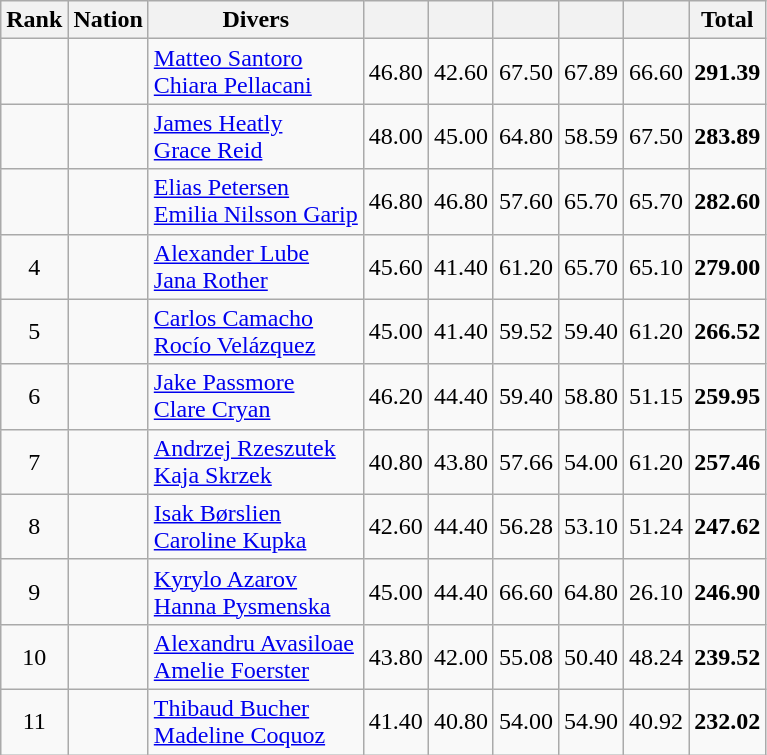<table class="wikitable sortable" style="text-align:center">
<tr>
<th>Rank</th>
<th>Nation</th>
<th>Divers</th>
<th></th>
<th></th>
<th></th>
<th></th>
<th></th>
<th>Total</th>
</tr>
<tr>
<td></td>
<td align=left></td>
<td align=left><a href='#'>Matteo Santoro</a><br><a href='#'>Chiara Pellacani</a></td>
<td>46.80</td>
<td>42.60</td>
<td>67.50</td>
<td>67.89</td>
<td>66.60</td>
<td><strong>291.39</strong></td>
</tr>
<tr>
<td></td>
<td align=left></td>
<td align=left><a href='#'>James Heatly</a><br><a href='#'>Grace Reid</a></td>
<td>48.00</td>
<td>45.00</td>
<td>64.80</td>
<td>58.59</td>
<td>67.50</td>
<td><strong>283.89</strong></td>
</tr>
<tr>
<td></td>
<td align=left></td>
<td align=left><a href='#'>Elias Petersen</a><br><a href='#'>Emilia Nilsson Garip</a></td>
<td>46.80</td>
<td>46.80</td>
<td>57.60</td>
<td>65.70</td>
<td>65.70</td>
<td><strong>282.60</strong></td>
</tr>
<tr>
<td>4</td>
<td align=left></td>
<td align=left><a href='#'>Alexander Lube</a><br><a href='#'>Jana Rother</a></td>
<td>45.60</td>
<td>41.40</td>
<td>61.20</td>
<td>65.70</td>
<td>65.10</td>
<td><strong>279.00</strong></td>
</tr>
<tr>
<td>5</td>
<td align=left></td>
<td align=left><a href='#'>Carlos Camacho</a><br><a href='#'>Rocío Velázquez</a></td>
<td>45.00</td>
<td>41.40</td>
<td>59.52</td>
<td>59.40</td>
<td>61.20</td>
<td><strong>266.52</strong></td>
</tr>
<tr>
<td>6</td>
<td align=left></td>
<td align=left><a href='#'>Jake Passmore</a><br><a href='#'>Clare Cryan</a></td>
<td>46.20</td>
<td>44.40</td>
<td>59.40</td>
<td>58.80</td>
<td>51.15</td>
<td><strong>259.95</strong></td>
</tr>
<tr>
<td>7</td>
<td align=left></td>
<td align=left><a href='#'>Andrzej Rzeszutek</a><br><a href='#'>Kaja Skrzek</a></td>
<td>40.80</td>
<td>43.80</td>
<td>57.66</td>
<td>54.00</td>
<td>61.20</td>
<td><strong>257.46</strong></td>
</tr>
<tr>
<td>8</td>
<td align=left></td>
<td align=left><a href='#'>Isak Børslien</a><br><a href='#'>Caroline Kupka</a></td>
<td>42.60</td>
<td>44.40</td>
<td>56.28</td>
<td>53.10</td>
<td>51.24</td>
<td><strong>247.62</strong></td>
</tr>
<tr>
<td>9</td>
<td align=left></td>
<td align=left><a href='#'>Kyrylo Azarov</a><br><a href='#'>Hanna Pysmenska</a></td>
<td>45.00</td>
<td>44.40</td>
<td>66.60</td>
<td>64.80</td>
<td>26.10</td>
<td><strong>246.90</strong></td>
</tr>
<tr>
<td>10</td>
<td align=left></td>
<td align=left><a href='#'>Alexandru Avasiloae</a><br><a href='#'>Amelie Foerster</a></td>
<td>43.80</td>
<td>42.00</td>
<td>55.08</td>
<td>50.40</td>
<td>48.24</td>
<td><strong>239.52</strong></td>
</tr>
<tr>
<td>11</td>
<td align=left></td>
<td align=left><a href='#'>Thibaud Bucher</a><br><a href='#'>Madeline Coquoz</a></td>
<td>41.40</td>
<td>40.80</td>
<td>54.00</td>
<td>54.90</td>
<td>40.92</td>
<td><strong>232.02</strong></td>
</tr>
</table>
